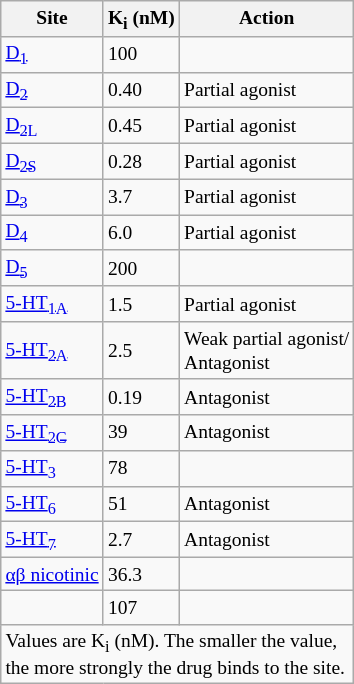<table class="wikitable" style="font-size:small;">
<tr>
<th>Site</th>
<th>K<sub>i</sub> (nM)</th>
<th>Action</th>
</tr>
<tr>
<td><a href='#'>D<sub>1</sub></a></td>
<td>100</td>
<td></td>
</tr>
<tr>
<td><a href='#'>D<sub>2</sub></a></td>
<td>0.40</td>
<td>Partial agonist</td>
</tr>
<tr>
<td><a href='#'>D<sub>2L</sub></a></td>
<td>0.45</td>
<td>Partial agonist</td>
</tr>
<tr>
<td><a href='#'>D<sub>2S</sub></a></td>
<td>0.28</td>
<td>Partial agonist</td>
</tr>
<tr>
<td><a href='#'>D<sub>3</sub></a></td>
<td>3.7</td>
<td>Partial agonist</td>
</tr>
<tr>
<td><a href='#'>D<sub>4</sub></a></td>
<td>6.0</td>
<td>Partial agonist</td>
</tr>
<tr>
<td><a href='#'>D<sub>5</sub></a></td>
<td>200</td>
<td></td>
</tr>
<tr>
<td><a href='#'>5-HT<sub>1A</sub></a></td>
<td>1.5</td>
<td>Partial agonist</td>
</tr>
<tr>
<td><a href='#'>5-HT<sub>2A</sub></a></td>
<td>2.5</td>
<td>Weak partial agonist/<br>Antagonist</td>
</tr>
<tr>
<td><a href='#'>5-HT<sub>2B</sub></a></td>
<td>0.19</td>
<td>Antagonist</td>
</tr>
<tr>
<td><a href='#'>5-HT<sub>2C</sub></a></td>
<td>39</td>
<td>Antagonist</td>
</tr>
<tr>
<td><a href='#'>5-HT<sub>3</sub></a></td>
<td>78</td>
<td></td>
</tr>
<tr>
<td><a href='#'>5-HT<sub>6</sub></a></td>
<td>51</td>
<td>Antagonist</td>
</tr>
<tr>
<td><a href='#'>5-HT<sub>7</sub></a></td>
<td>2.7</td>
<td>Antagonist</td>
</tr>
<tr>
<td><a href='#'>αβ nicotinic</a></td>
<td>36.3</td>
<td></td>
</tr>
<tr>
<td></td>
<td>107</td>
<td></td>
</tr>
<tr class="sortbottom">
<td colspan="4" style="width: 1px;">Values are K<sub>i</sub> (nM). The smaller the value, the more strongly the drug binds to the site.</td>
</tr>
</table>
